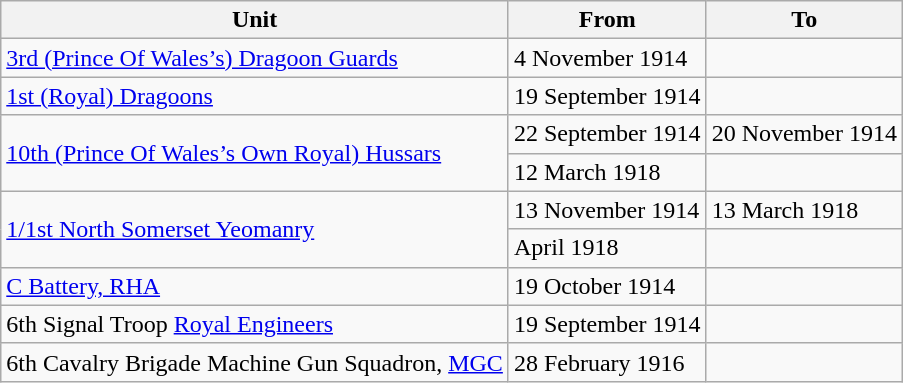<table class="wikitable">
<tr>
<th>Unit</th>
<th>From</th>
<th>To</th>
</tr>
<tr>
<td><a href='#'>3rd (Prince Of Wales’s) Dragoon Guards</a></td>
<td>4 November 1914</td>
<td></td>
</tr>
<tr>
<td><a href='#'>1st (Royal) Dragoons</a></td>
<td>19 September 1914</td>
<td></td>
</tr>
<tr>
<td rowspan=2><a href='#'>10th (Prince Of Wales’s Own Royal) Hussars</a></td>
<td>22 September 1914</td>
<td>20 November 1914</td>
</tr>
<tr>
<td>12 March 1918</td>
<td></td>
</tr>
<tr>
<td rowspan=2><a href='#'>1/1st North Somerset Yeomanry</a></td>
<td>13 November 1914</td>
<td>13 March 1918</td>
</tr>
<tr>
<td>April 1918</td>
<td></td>
</tr>
<tr>
<td><a href='#'>C Battery, RHA</a></td>
<td>19 October 1914</td>
<td></td>
</tr>
<tr>
<td>6th Signal Troop <a href='#'>Royal Engineers</a></td>
<td>19 September 1914</td>
<td></td>
</tr>
<tr>
<td>6th Cavalry Brigade Machine Gun Squadron, <a href='#'>MGC</a></td>
<td>28 February 1916</td>
<td></td>
</tr>
</table>
